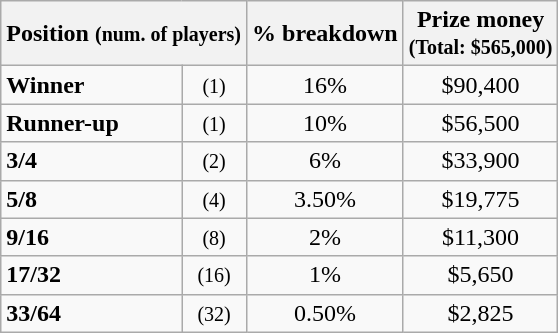<table class="wikitable">
<tr>
<th colspan=2>Position <small>(num. of players)</small></th>
<th>% breakdown</th>
<th>Prize money<br><small>(Total: $565,000)</small></th>
</tr>
<tr>
<td><strong>Winner</strong></td>
<td align=center><small>(1)</small></td>
<td align=center>16%</td>
<td align=center>$90,400</td>
</tr>
<tr>
<td><strong>Runner-up</strong></td>
<td align=center><small>(1)</small></td>
<td align=center>10%</td>
<td align=center>$56,500</td>
</tr>
<tr>
<td><strong>3/4</strong></td>
<td align=center><small>(2)</small></td>
<td align=center>6%</td>
<td align=center>$33,900</td>
</tr>
<tr>
<td><strong>5/8</strong></td>
<td align=center><small>(4)</small></td>
<td align=center>3.50%</td>
<td align=center>$19,775</td>
</tr>
<tr>
<td><strong>9/16</strong></td>
<td align=center><small>(8)</small></td>
<td align=center>2%</td>
<td align=center>$11,300</td>
</tr>
<tr>
<td><strong>17/32</strong></td>
<td align=center><small>(16)</small></td>
<td align=center>1%</td>
<td align=center>$5,650</td>
</tr>
<tr>
<td><strong>33/64</strong></td>
<td align=center><small>(32)</small></td>
<td align=center>0.50%</td>
<td align=center>$2,825</td>
</tr>
</table>
